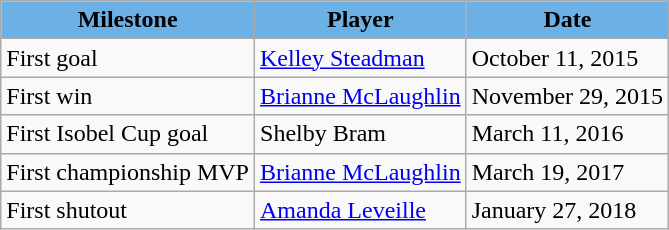<table class="wikitable">
<tr style="text-align:center; background:#6BB1E5; color:#000;">
<td><strong>Milestone</strong></td>
<td><strong>Player</strong></td>
<td><strong>Date</strong></td>
</tr>
<tr>
<td>First goal</td>
<td><a href='#'>Kelley Steadman</a></td>
<td>October 11, 2015</td>
</tr>
<tr>
<td>First win</td>
<td><a href='#'>Brianne McLaughlin</a></td>
<td>November 29, 2015</td>
</tr>
<tr>
<td>First Isobel Cup goal</td>
<td>Shelby Bram</td>
<td>March 11, 2016</td>
</tr>
<tr>
<td>First championship MVP</td>
<td><a href='#'>Brianne McLaughlin</a></td>
<td>March 19, 2017</td>
</tr>
<tr>
<td>First shutout</td>
<td><a href='#'>Amanda Leveille</a></td>
<td>January 27, 2018</td>
</tr>
</table>
